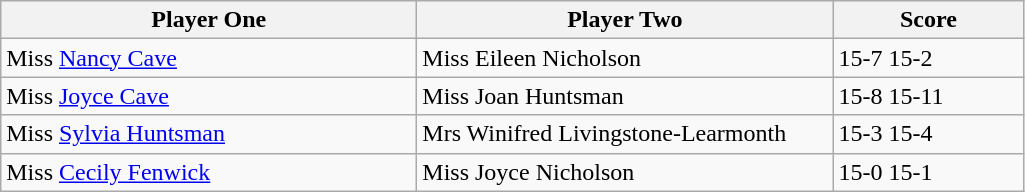<table class="wikitable">
<tr>
<th width=270>Player One</th>
<th width=270>Player Two</th>
<th width=120>Score</th>
</tr>
<tr>
<td> Miss <a href='#'>Nancy Cave</a></td>
<td> Miss Eileen Nicholson</td>
<td>15-7 15-2</td>
</tr>
<tr>
<td> Miss <a href='#'>Joyce Cave</a></td>
<td> Miss Joan Huntsman</td>
<td>15-8 15-11</td>
</tr>
<tr>
<td> Miss <a href='#'>Sylvia Huntsman</a></td>
<td> Mrs Winifred Livingstone-Learmonth</td>
<td>15-3 15-4</td>
</tr>
<tr>
<td> Miss <a href='#'>Cecily Fenwick</a></td>
<td> Miss Joyce Nicholson</td>
<td>15-0 15-1</td>
</tr>
</table>
